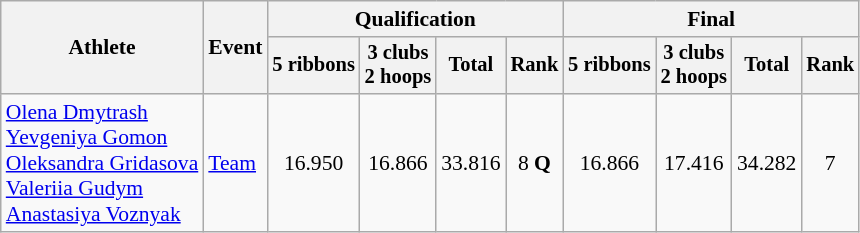<table class="wikitable" style="font-size:90%">
<tr>
<th rowspan="2">Athlete</th>
<th rowspan="2">Event</th>
<th colspan="4">Qualification</th>
<th colspan="4">Final</th>
</tr>
<tr style="font-size:95%">
<th>5 ribbons</th>
<th>3 clubs<br>2 hoops</th>
<th>Total</th>
<th>Rank</th>
<th>5 ribbons</th>
<th>3 clubs<br>2 hoops</th>
<th>Total</th>
<th>Rank</th>
</tr>
<tr align=center>
<td align=left><a href='#'>Olena Dmytrash</a><br><a href='#'>Yevgeniya Gomon</a><br><a href='#'>Oleksandra Gridasova</a><br><a href='#'>Valeriia Gudym</a><br><a href='#'>Anastasiya Voznyak</a></td>
<td align=left><a href='#'>Team</a></td>
<td>16.950</td>
<td>16.866</td>
<td>33.816</td>
<td>8 <strong>Q</strong></td>
<td>16.866</td>
<td>17.416</td>
<td>34.282</td>
<td>7</td>
</tr>
</table>
